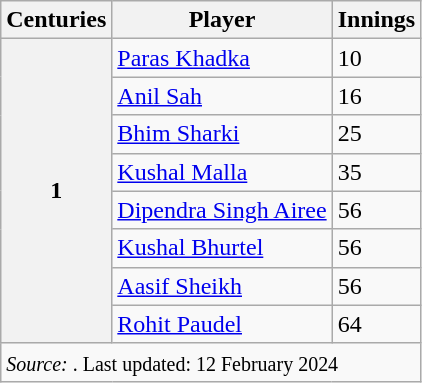<table class="wikitable">
<tr>
<th>Centuries</th>
<th>Player</th>
<th>Innings</th>
</tr>
<tr>
<th rowspan="8">1</th>
<td><a href='#'>Paras Khadka</a></td>
<td>10</td>
</tr>
<tr>
<td><a href='#'>Anil Sah</a></td>
<td>16</td>
</tr>
<tr>
<td><a href='#'>Bhim Sharki</a></td>
<td>25</td>
</tr>
<tr>
<td><a href='#'>Kushal Malla</a></td>
<td>35</td>
</tr>
<tr>
<td><a href='#'>Dipendra Singh Airee</a></td>
<td>56</td>
</tr>
<tr>
<td><a href='#'>Kushal Bhurtel</a></td>
<td>56</td>
</tr>
<tr>
<td><a href='#'>Aasif Sheikh</a></td>
<td>56</td>
</tr>
<tr>
<td><a href='#'>Rohit Paudel</a></td>
<td>64</td>
</tr>
<tr>
<td colspan="3" style="text-align:left;"><small><em>Source: </em>. Last updated: 12 February 2024</small></td>
</tr>
</table>
